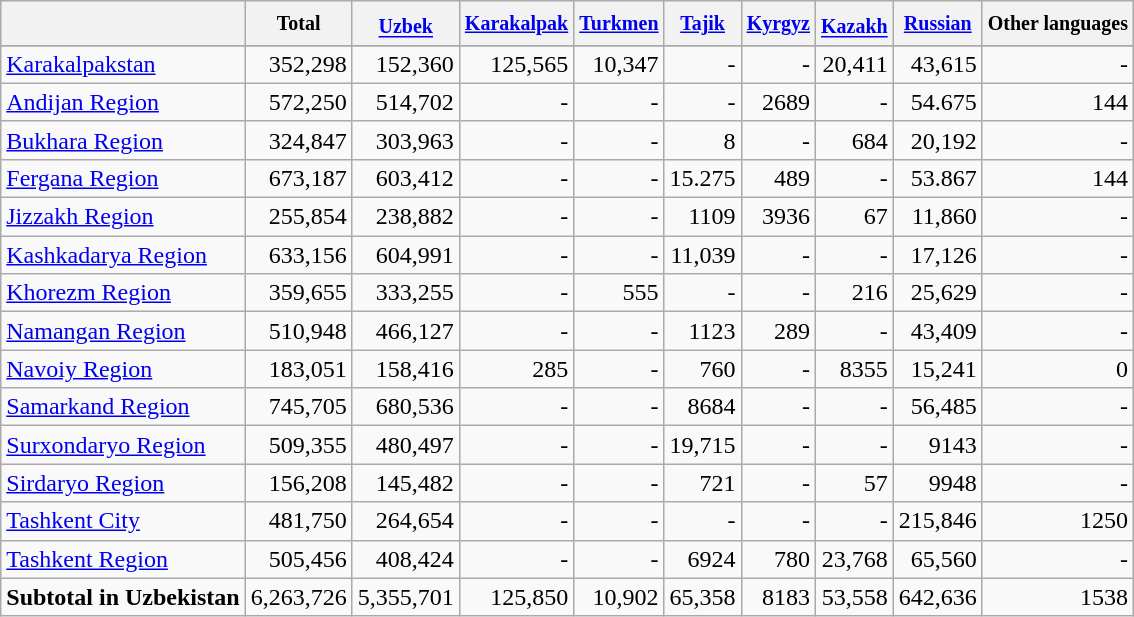<table class="wikitable" style="text-align:right;">
<tr>
<th></th>
<th><small>Total</small></th>
<th><small><a href='#'>Uzbek</a></small><sup></sup></th>
<th><small><a href='#'>Karakalpak</a></small></th>
<th><small><a href='#'>Turkmen</a></small></th>
<th><small><a href='#'>Tajik</a></small></th>
<th><small><a href='#'>Kyrgyz</a></small></th>
<th><small><a href='#'>Kazakh</a></small><sup></sup></th>
<th><small><a href='#'>Russian</a></small></th>
<th><small>Other languages</small></th>
</tr>
<tr>
</tr>
<tr>
<td align="left"><a href='#'>Karakalpakstan</a></td>
<td align="right">352,298</td>
<td align="right">152,360<br></td>
<td align="right">125,565<br></td>
<td align="right">10,347<br></td>
<td align="right">-<br></td>
<td align="right">-<br></td>
<td align="right">20,411<br></td>
<td align="right">43,615<br></td>
<td align="right">-<br></td>
</tr>
<tr>
<td align="left"><a href='#'>Andijan Region</a></td>
<td align="right">572,250</td>
<td align="right">514,702<br></td>
<td align="right">-<br></td>
<td align="right">-<br></td>
<td align="right">-<br></td>
<td align="right">2689<br></td>
<td align="right">-<br></td>
<td align="right">54.675<br></td>
<td align="right">144<br></td>
</tr>
<tr>
<td align="left"><a href='#'>Bukhara Region</a></td>
<td align="right">324,847</td>
<td align="right">303,963<br></td>
<td align="right">-<br></td>
<td align="right">-<br></td>
<td align="right">8<br></td>
<td align="right">-<br></td>
<td align="right">684<br></td>
<td align="right">20,192<br></td>
<td align="right">-<br></td>
</tr>
<tr>
<td align="left"><a href='#'>Fergana Region</a></td>
<td align="right">673,187</td>
<td align="right">603,412<br></td>
<td align="right">-<br></td>
<td align="right">-<br></td>
<td align="right">15.275<br></td>
<td align="right">489<br></td>
<td align="right">-<br></td>
<td align="right">53.867<br></td>
<td align="right">144<br></td>
</tr>
<tr>
<td align="left"><a href='#'>Jizzakh Region</a></td>
<td align="right">255,854</td>
<td align="right">238,882<br></td>
<td align="right">-<br></td>
<td align="right">-<br></td>
<td align="right">1109<br></td>
<td align="right">3936<br></td>
<td align="right">67<br></td>
<td align="right">11,860<br></td>
<td align="right">-<br></td>
</tr>
<tr>
<td align="left"><a href='#'>Kashkadarya Region</a></td>
<td align="right">633,156</td>
<td align="right">604,991<br></td>
<td align="right">-<br></td>
<td align="right">-<br></td>
<td align="right">11,039<br></td>
<td align="right">-<br></td>
<td align="right">-<br></td>
<td align="right">17,126<br></td>
<td align="right">-<br></td>
</tr>
<tr>
<td align="left"><a href='#'>Khorezm Region</a></td>
<td align="right">359,655</td>
<td align="right">333,255<br></td>
<td align="right">-<br></td>
<td align="right">555<br></td>
<td align="right">-<br></td>
<td align="right">-<br></td>
<td align="right">216<br></td>
<td align="right">25,629<br></td>
<td align="right">-<br></td>
</tr>
<tr>
<td align="left"><a href='#'>Namangan Region</a></td>
<td align="right">510,948</td>
<td align="right">466,127<br></td>
<td align="right">-<br></td>
<td align="right">-<br></td>
<td align="right">1123<br></td>
<td align="right">289<br></td>
<td align="right">-<br></td>
<td align="right">43,409<br></td>
<td align="right">-<br></td>
</tr>
<tr>
<td align="left"><a href='#'>Navoiy Region</a></td>
<td align="right">183,051</td>
<td align="right">158,416<br></td>
<td align="right">285<br></td>
<td align="right">-<br></td>
<td align="right">760<br></td>
<td align="right">-<br></td>
<td align="right">8355<br></td>
<td align="right">15,241<br></td>
<td align="right">0<br></td>
</tr>
<tr>
<td align="left"><a href='#'>Samarkand Region</a></td>
<td align="right">745,705</td>
<td align="right">680,536<br></td>
<td align="right">-<br></td>
<td align="right">-<br></td>
<td align="right">8684<br></td>
<td align="right">-<br></td>
<td align="right">-<br></td>
<td align="right">56,485<br></td>
<td align="right">-<br></td>
</tr>
<tr>
<td align="left"><a href='#'>Surxondaryo Region</a></td>
<td align="right">509,355</td>
<td align="right">480,497<br></td>
<td align="right">-<br></td>
<td align="right">-<br></td>
<td align="right">19,715<br></td>
<td align="right">-<br></td>
<td align="right">-<br></td>
<td align="right">9143<br></td>
<td align="right">-<br></td>
</tr>
<tr>
<td align="left"><a href='#'>Sirdaryo Region</a></td>
<td align="right">156,208</td>
<td align="right">145,482<br></td>
<td align="right">-<br></td>
<td align="right">-<br></td>
<td align="right">721<br></td>
<td align="right">-<br></td>
<td align="right">57<br></td>
<td align="right">9948<br></td>
<td align="right">-<br></td>
</tr>
<tr>
<td align="left"><a href='#'>Tashkent City</a></td>
<td align="right">481,750</td>
<td align="right">264,654<br></td>
<td align="right">-<br></td>
<td align="right">-<br></td>
<td align="right">-<br></td>
<td align="right">-<br></td>
<td align="right">-<br></td>
<td align="right">215,846<br></td>
<td align="right">1250<br></td>
</tr>
<tr>
<td align="left"><a href='#'>Tashkent Region</a></td>
<td align="right">505,456</td>
<td align="right">408,424<br></td>
<td align="right">-<br></td>
<td align="right">-<br></td>
<td align="right">6924<br></td>
<td align="right">780<br></td>
<td align="right">23,768<br></td>
<td align="right">65,560<br></td>
<td align="right">-<br></td>
</tr>
<tr>
<td align="left"><strong>Subtotal in Uzbekistan</strong></td>
<td>6,263,726</td>
<td>5,355,701<br></td>
<td align ="right">125,850<br></td>
<td align ="right">10,902<br></td>
<td align ="right">65,358<br></td>
<td align ="right">8183<br></td>
<td align ="right">53,558<br></td>
<td align ="right">642,636<br></td>
<td align ="right">1538<br></td>
</tr>
</table>
